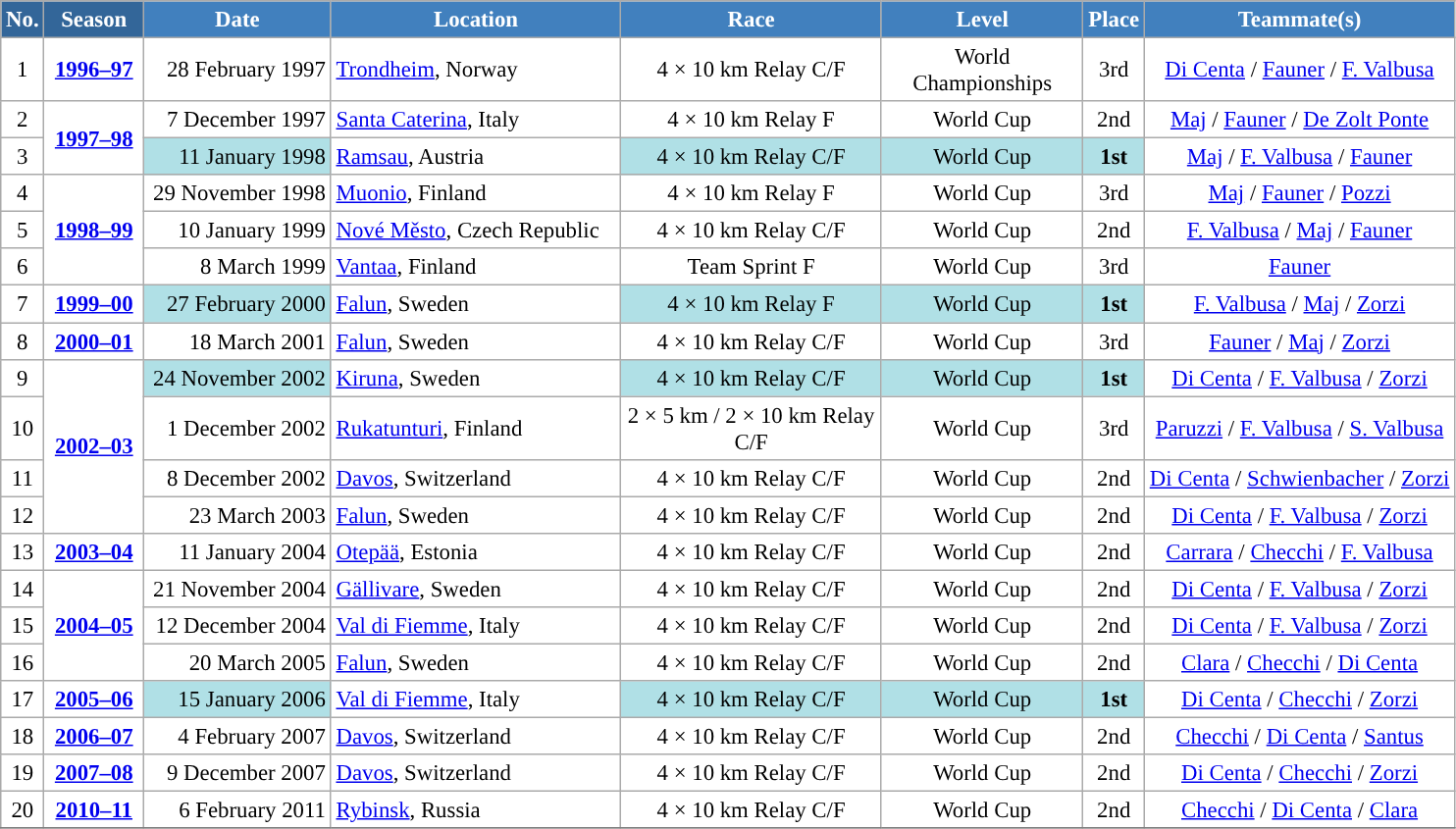<table class="wikitable sortable" style="font-size:95%; text-align:center; border:grey solid 1px; border-collapse:collapse; background:#ffffff;">
<tr style="background:#efefef;">
<th style="background-color:#369; color:white;">No.</th>
<th style="background-color:#369; color:white;">Season</th>
<th style="background-color:#4180be; color:white; width:120px;">Date</th>
<th style="background-color:#4180be; color:white; width:190px;">Location</th>
<th style="background-color:#4180be; color:white; width:170px;">Race</th>
<th style="background-color:#4180be; color:white; width:130px;">Level</th>
<th style="background-color:#4180be; color:white;">Place</th>
<th style="background-color:#4180be; color:white;">Teammate(s)</th>
</tr>
<tr>
<td align=center>1</td>
<td rowspan=1 align=center><strong> <a href='#'>1996–97</a> </strong></td>
<td align=right>28 February 1997</td>
<td align=left> <a href='#'>Trondheim</a>, Norway</td>
<td>4 × 10 km Relay C/F</td>
<td>World Championships</td>
<td>3rd</td>
<td><a href='#'>Di Centa</a> / <a href='#'>Fauner</a> / <a href='#'>F. Valbusa</a></td>
</tr>
<tr>
<td align=center>2</td>
<td rowspan=2 align=center><strong> <a href='#'>1997–98</a> </strong></td>
<td align=right>7 December 1997</td>
<td align=left> <a href='#'>Santa Caterina</a>, Italy</td>
<td>4 × 10 km Relay F</td>
<td>World Cup</td>
<td>2nd</td>
<td><a href='#'>Maj</a> / <a href='#'>Fauner</a> / <a href='#'>De Zolt Ponte</a></td>
</tr>
<tr>
<td align=center>3</td>
<td bgcolor="#BOEOE6" align=right>11 January 1998</td>
<td align=left> <a href='#'>Ramsau</a>, Austria</td>
<td bgcolor="#BOEOE6">4 × 10 km Relay C/F</td>
<td bgcolor="#BOEOE6">World Cup</td>
<td bgcolor="#BOEOE6"><strong>1st</strong></td>
<td><a href='#'>Maj</a> / <a href='#'>F. Valbusa</a> / <a href='#'>Fauner</a></td>
</tr>
<tr>
<td align=center>4</td>
<td rowspan=3 align=center><strong> <a href='#'>1998–99</a> </strong></td>
<td align=right>29 November 1998</td>
<td align=left> <a href='#'>Muonio</a>, Finland</td>
<td>4 × 10 km Relay F</td>
<td>World Cup</td>
<td>3rd</td>
<td><a href='#'>Maj</a> / <a href='#'>Fauner</a> / <a href='#'>Pozzi</a></td>
</tr>
<tr>
<td align=center>5</td>
<td align=right>10 January 1999</td>
<td align=left> <a href='#'>Nové Město</a>, Czech Republic</td>
<td>4 × 10 km Relay C/F</td>
<td>World Cup</td>
<td>2nd</td>
<td><a href='#'>F. Valbusa</a> / <a href='#'>Maj</a> / <a href='#'>Fauner</a></td>
</tr>
<tr>
<td align=center>6</td>
<td align=right>8 March 1999</td>
<td align=left> <a href='#'>Vantaa</a>, Finland</td>
<td>Team Sprint F</td>
<td>World Cup</td>
<td>3rd</td>
<td><a href='#'>Fauner</a></td>
</tr>
<tr>
<td align=center>7</td>
<td rowspan=1 align=center><strong><a href='#'>1999–00</a></strong></td>
<td bgcolor="#BOEOE6" align=right>27 February 2000</td>
<td align=left> <a href='#'>Falun</a>, Sweden</td>
<td bgcolor="#BOEOE6">4 × 10 km Relay F</td>
<td bgcolor="#BOEOE6">World Cup</td>
<td bgcolor="#BOEOE6"><strong>1st</strong></td>
<td><a href='#'>F. Valbusa</a> / <a href='#'>Maj</a> / <a href='#'>Zorzi</a></td>
</tr>
<tr>
<td align=center>8</td>
<td rowspan=1 align=center><strong> <a href='#'>2000–01</a> </strong></td>
<td align=right>18 March 2001</td>
<td align=left> <a href='#'>Falun</a>, Sweden</td>
<td>4 × 10 km Relay C/F</td>
<td>World Cup</td>
<td>3rd</td>
<td><a href='#'>Fauner</a> / <a href='#'>Maj</a> / <a href='#'>Zorzi</a></td>
</tr>
<tr>
<td align=center>9</td>
<td rowspan=4 align=center><strong><a href='#'>2002–03</a></strong></td>
<td bgcolor="#BOEOE6" align=right>24 November 2002</td>
<td align=left> <a href='#'>Kiruna</a>, Sweden</td>
<td bgcolor="#BOEOE6">4 × 10 km Relay C/F</td>
<td bgcolor="#BOEOE6">World Cup</td>
<td bgcolor="#BOEOE6"><strong>1st</strong></td>
<td><a href='#'>Di Centa</a> / <a href='#'>F. Valbusa</a> / <a href='#'>Zorzi</a></td>
</tr>
<tr>
<td align=center>10</td>
<td align=right>1 December 2002</td>
<td align=left> <a href='#'>Rukatunturi</a>, Finland</td>
<td>2 × 5 km / 2 × 10 km Relay C/F</td>
<td>World Cup</td>
<td>3rd</td>
<td><a href='#'>Paruzzi</a> / <a href='#'>F. Valbusa</a> / <a href='#'>S. Valbusa</a></td>
</tr>
<tr>
<td align=center>11</td>
<td align=right>8 December 2002</td>
<td align=left> <a href='#'>Davos</a>, Switzerland</td>
<td>4 × 10 km Relay C/F</td>
<td>World Cup</td>
<td>2nd</td>
<td><a href='#'>Di Centa</a> / <a href='#'>Schwienbacher</a> / <a href='#'>Zorzi</a></td>
</tr>
<tr>
<td align=center>12</td>
<td align=right>23 March 2003</td>
<td align=left> <a href='#'>Falun</a>, Sweden</td>
<td>4 × 10 km Relay C/F</td>
<td>World Cup</td>
<td>2nd</td>
<td><a href='#'>Di Centa</a> / <a href='#'>F. Valbusa</a> / <a href='#'>Zorzi</a></td>
</tr>
<tr>
<td align=center>13</td>
<td rowspan=1 align=center><strong> <a href='#'>2003–04</a> </strong></td>
<td align=right>11 January 2004</td>
<td align=left> <a href='#'>Otepää</a>, Estonia</td>
<td>4 × 10 km Relay C/F</td>
<td>World Cup</td>
<td>2nd</td>
<td><a href='#'>Carrara</a> / <a href='#'>Checchi</a> / <a href='#'>F. Valbusa</a></td>
</tr>
<tr>
<td align=center>14</td>
<td rowspan=3 align=center><strong> <a href='#'>2004–05</a> </strong></td>
<td align=right>21 November 2004</td>
<td align=left> <a href='#'>Gällivare</a>, Sweden</td>
<td>4 × 10 km Relay C/F</td>
<td>World Cup</td>
<td>2nd</td>
<td><a href='#'>Di Centa</a> / <a href='#'>F. Valbusa</a> / <a href='#'>Zorzi</a></td>
</tr>
<tr>
<td align=center>15</td>
<td align=right>12 December 2004</td>
<td align=left> <a href='#'>Val di Fiemme</a>, Italy</td>
<td>4 × 10 km Relay C/F</td>
<td>World Cup</td>
<td>2nd</td>
<td><a href='#'>Di Centa</a> / <a href='#'>F. Valbusa</a> / <a href='#'>Zorzi</a></td>
</tr>
<tr>
<td align=center>16</td>
<td align=right>20 March 2005</td>
<td align=left> <a href='#'>Falun</a>, Sweden</td>
<td>4 × 10 km Relay C/F</td>
<td>World Cup</td>
<td>2nd</td>
<td><a href='#'>Clara</a> / <a href='#'>Checchi</a> / <a href='#'>Di Centa</a></td>
</tr>
<tr>
<td align=center>17</td>
<td rowspan=1 align=center><strong><a href='#'>2005–06</a></strong></td>
<td bgcolor="#BOEOE6" align=right>15 January 2006</td>
<td align=left> <a href='#'>Val di Fiemme</a>, Italy</td>
<td bgcolor="#BOEOE6">4 × 10 km Relay C/F</td>
<td bgcolor="#BOEOE6">World Cup</td>
<td bgcolor="#BOEOE6"><strong>1st</strong></td>
<td><a href='#'>Di Centa</a> / <a href='#'>Checchi</a> / <a href='#'>Zorzi</a></td>
</tr>
<tr>
<td align=center>18</td>
<td rowspan=1 align=center><strong> <a href='#'>2006–07</a> </strong></td>
<td align=right>4 February 2007</td>
<td align=left> <a href='#'>Davos</a>, Switzerland</td>
<td>4 × 10 km Relay C/F</td>
<td>World Cup</td>
<td>2nd</td>
<td><a href='#'>Checchi</a> / <a href='#'>Di Centa</a> / <a href='#'>Santus</a></td>
</tr>
<tr>
<td align=center>19</td>
<td rowspan=1 align=center><strong> <a href='#'>2007–08</a> </strong></td>
<td align=right>9 December 2007</td>
<td align=left> <a href='#'>Davos</a>, Switzerland</td>
<td>4 × 10 km Relay C/F</td>
<td>World Cup</td>
<td>2nd</td>
<td><a href='#'>Di Centa</a> / <a href='#'>Checchi</a> / <a href='#'>Zorzi</a></td>
</tr>
<tr>
<td align=center>20</td>
<td rowspan=1 align=center><strong> <a href='#'>2010–11</a> </strong></td>
<td align=right>6 February 2011</td>
<td align=left> <a href='#'>Rybinsk</a>, Russia</td>
<td>4 × 10 km Relay C/F</td>
<td>World Cup</td>
<td>2nd</td>
<td><a href='#'>Checchi</a> / <a href='#'>Di Centa</a> / <a href='#'>Clara</a></td>
</tr>
<tr>
</tr>
</table>
